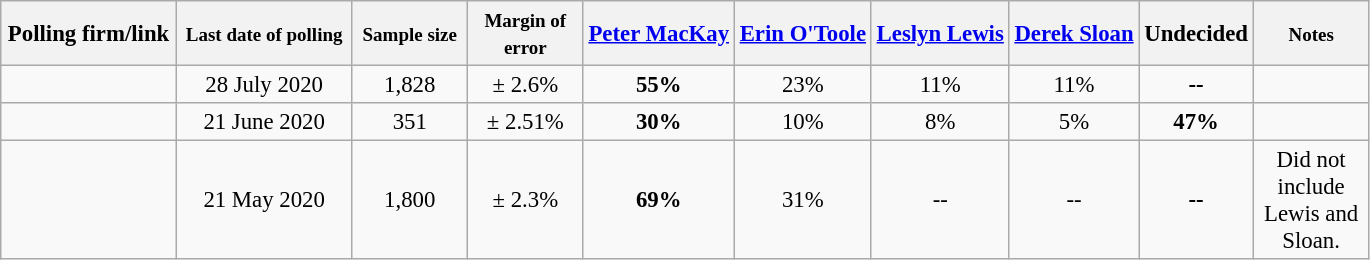<table class="wikitable sortable" style="font-size:95%;text-align:center;">
<tr>
<th style="width:110px;">Polling firm/link</th>
<th style="width:110px;"><small>Last date of polling</small></th>
<th style="width:70px;"><small>Sample size</small></th>
<th style="width:70px;"><small>Margin of error</small></th>
<th><a href='#'>Peter MacKay</a></th>
<th><a href='#'>Erin O'Toole</a></th>
<th><a href='#'>Leslyn Lewis</a></th>
<th><a href='#'>Derek Sloan</a></th>
<th>Undecided</th>
<th style="width:70px;"><small>Notes</small></th>
</tr>
<tr>
<td></td>
<td>28 July 2020</td>
<td>1,828</td>
<td>± 2.6%</td>
<td><strong>55%</strong></td>
<td>23%</td>
<td>11%</td>
<td>11%</td>
<td><strong>--</strong></td>
<td></td>
</tr>
<tr>
<td></td>
<td>21 June 2020</td>
<td>351</td>
<td>± 2.51%</td>
<td><strong>30%</strong></td>
<td>10%</td>
<td>8%</td>
<td>5%</td>
<td><strong>47%</strong></td>
<td></td>
</tr>
<tr>
<td> </td>
<td>21 May 2020</td>
<td>1,800</td>
<td>± 2.3%</td>
<td><strong>69%</strong></td>
<td>31%</td>
<td>--</td>
<td>--</td>
<td><strong>--</strong></td>
<td>Did not include Lewis and Sloan.</td>
</tr>
</table>
